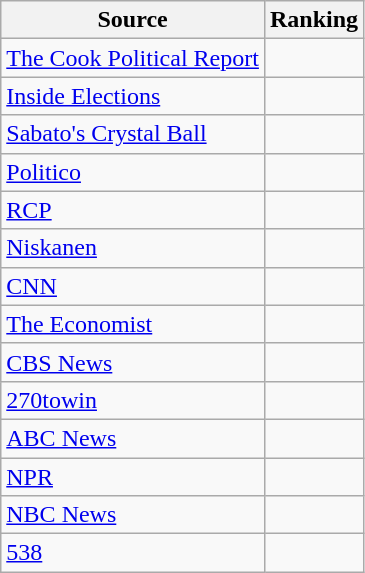<table class="wikitable sortable" style="text-align:center">
<tr>
<th>Source</th>
<th>Ranking</th>
</tr>
<tr>
<td align="left"><a href='#'>The Cook Political Report</a></td>
<td></td>
</tr>
<tr>
<td align="left"><a href='#'>Inside Elections</a></td>
<td></td>
</tr>
<tr>
<td align="left"><a href='#'>Sabato's Crystal Ball</a></td>
<td></td>
</tr>
<tr>
<td align="left"><a href='#'>Politico</a></td>
<td></td>
</tr>
<tr>
<td align="left"><a href='#'>RCP</a></td>
<td></td>
</tr>
<tr>
<td align="left"><a href='#'>Niskanen</a></td>
<td></td>
</tr>
<tr>
<td align="left"><a href='#'>CNN</a></td>
<td></td>
</tr>
<tr>
<td align="left"><a href='#'>The Economist</a></td>
<td></td>
</tr>
<tr>
<td align="left"><a href='#'>CBS News</a></td>
<td></td>
</tr>
<tr>
<td align="left"><a href='#'>270towin</a></td>
<td></td>
</tr>
<tr>
<td align="left"><a href='#'>ABC News</a></td>
<td></td>
</tr>
<tr>
<td align="left"><a href='#'>NPR</a></td>
<td></td>
</tr>
<tr>
<td align="left"><a href='#'>NBC News</a></td>
<td></td>
</tr>
<tr>
<td align="left"><a href='#'>538</a></td>
<td></td>
</tr>
</table>
